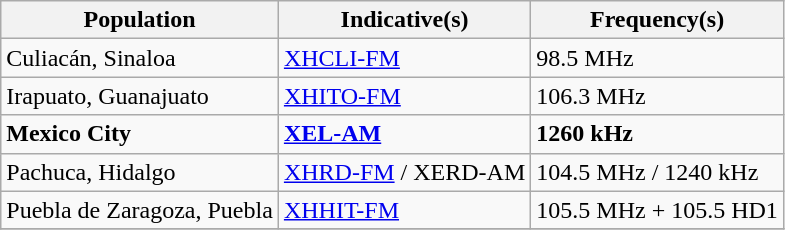<table class="wikitable sortable">
<tr>
<th>Population</th>
<th>Indicative(s)</th>
<th>Frequency(s)</th>
</tr>
<tr>
<td>Culiacán, Sinaloa</td>
<td><a href='#'>XHCLI-FM</a></td>
<td>98.5 MHz</td>
</tr>
<tr>
<td>Irapuato, Guanajuato</td>
<td><a href='#'>XHITO-FM</a></td>
<td>106.3 MHz</td>
</tr>
<tr>
<td><strong>Mexico City</strong></td>
<td><strong><a href='#'>XEL-AM</a></strong></td>
<td><strong>1260 kHz</strong></td>
</tr>
<tr>
<td>Pachuca, Hidalgo</td>
<td><a href='#'>XHRD-FM</a> / XERD-AM</td>
<td>104.5 MHz / 1240 kHz</td>
</tr>
<tr>
<td>Puebla de Zaragoza, Puebla</td>
<td><a href='#'>XHHIT-FM</a></td>
<td>105.5 MHz + 105.5 HD1</td>
</tr>
<tr>
</tr>
</table>
